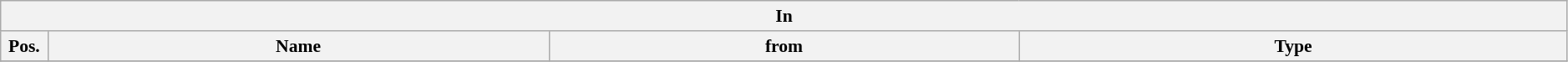<table class="wikitable" style="font-size:90%;width:99%;">
<tr>
<th colspan="4">In</th>
</tr>
<tr>
<th width=3%>Pos.</th>
<th width=32%>Name</th>
<th width=30%>from</th>
<th width=35%>Type</th>
</tr>
<tr>
</tr>
</table>
